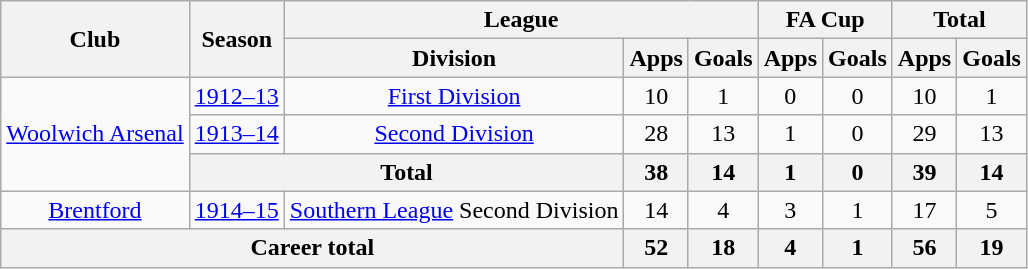<table class="wikitable" style="text-align: center;">
<tr>
<th rowspan="2">Club</th>
<th rowspan="2">Season</th>
<th colspan="3">League</th>
<th colspan="2">FA Cup</th>
<th colspan="2">Total</th>
</tr>
<tr>
<th>Division</th>
<th>Apps</th>
<th>Goals</th>
<th>Apps</th>
<th>Goals</th>
<th>Apps</th>
<th>Goals</th>
</tr>
<tr>
<td rowspan="3"><a href='#'>Woolwich Arsenal</a></td>
<td><a href='#'>1912–13</a></td>
<td><a href='#'>First Division</a></td>
<td>10</td>
<td>1</td>
<td>0</td>
<td>0</td>
<td>10</td>
<td>1</td>
</tr>
<tr>
<td><a href='#'>1913–14</a></td>
<td><a href='#'>Second Division</a></td>
<td>28</td>
<td>13</td>
<td>1</td>
<td>0</td>
<td>29</td>
<td>13</td>
</tr>
<tr>
<th colspan="2">Total</th>
<th>38</th>
<th>14</th>
<th>1</th>
<th>0</th>
<th>39</th>
<th>14</th>
</tr>
<tr>
<td><a href='#'>Brentford</a></td>
<td><a href='#'>1914–15</a></td>
<td><a href='#'>Southern League</a> Second Division</td>
<td>14</td>
<td>4</td>
<td>3</td>
<td>1</td>
<td>17</td>
<td>5</td>
</tr>
<tr>
<th colspan="3">Career total</th>
<th>52</th>
<th>18</th>
<th>4</th>
<th>1</th>
<th>56</th>
<th>19</th>
</tr>
</table>
